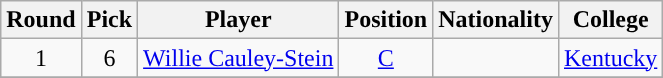<table class="wikitable sortable sortable">
<tr>
<th>Round</th>
<th>Pick</th>
<th>Player</th>
<th>Position</th>
<th>Nationality</th>
<th>College</th>
</tr>
<tr style="text-align: center">
<td>1</td>
<td>6</td>
<td><a href='#'>Willie Cauley-Stein</a></td>
<td><a href='#'>C</a></td>
<td></td>
<td><a href='#'>Kentucky</a></td>
</tr>
<tr style="text-align: center">
</tr>
</table>
